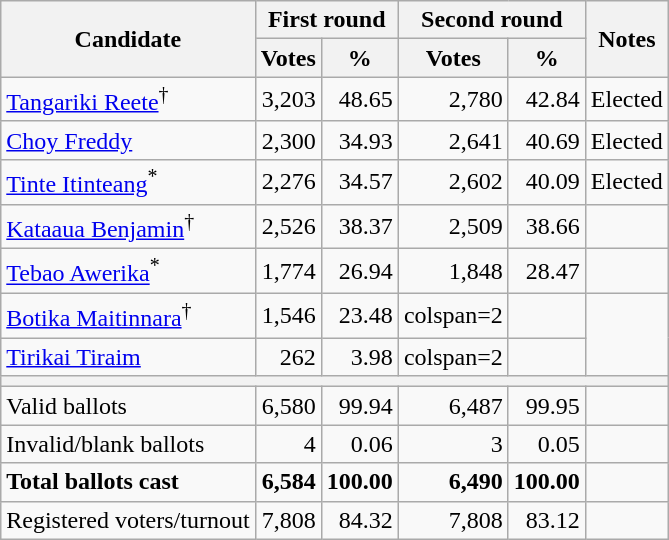<table class=wikitable style=text-align:right>
<tr>
<th rowspan=2>Candidate</th>
<th colspan=2>First round</th>
<th colspan=2>Second round</th>
<th rowspan=2>Notes</th>
</tr>
<tr>
<th>Votes</th>
<th>%</th>
<th>Votes</th>
<th>%</th>
</tr>
<tr>
<td align=left><a href='#'>Tangariki Reete</a><sup>†</sup></td>
<td>3,203</td>
<td>48.65</td>
<td>2,780</td>
<td>42.84</td>
<td>Elected</td>
</tr>
<tr>
<td align=left><a href='#'>Choy Freddy</a></td>
<td>2,300</td>
<td>34.93</td>
<td>2,641</td>
<td>40.69</td>
<td>Elected</td>
</tr>
<tr>
<td align=left><a href='#'>Tinte Itinteang</a><sup>*</sup></td>
<td>2,276</td>
<td>34.57</td>
<td>2,602</td>
<td>40.09</td>
<td>Elected</td>
</tr>
<tr>
<td align=left><a href='#'>Kataaua Benjamin</a><sup>†</sup></td>
<td>2,526</td>
<td>38.37</td>
<td>2,509</td>
<td>38.66</td>
<td></td>
</tr>
<tr>
<td align=left><a href='#'>Tebao Awerika</a><sup>*</sup></td>
<td>1,774</td>
<td>26.94</td>
<td>1,848</td>
<td>28.47</td>
<td></td>
</tr>
<tr>
<td align=left><a href='#'>Botika Maitinnara</a><sup>†</sup></td>
<td>1,546</td>
<td>23.48</td>
<td>colspan=2 </td>
<td></td>
</tr>
<tr>
<td align=left><a href='#'>Tirikai Tiraim</a></td>
<td>262</td>
<td>3.98</td>
<td>colspan=2 </td>
<td></td>
</tr>
<tr>
<th colspan=6></th>
</tr>
<tr>
<td align=left>Valid ballots</td>
<td>6,580</td>
<td>99.94</td>
<td>6,487</td>
<td>99.95</td>
<td></td>
</tr>
<tr>
<td align=left>Invalid/blank ballots</td>
<td>4</td>
<td>0.06</td>
<td>3</td>
<td>0.05</td>
<td></td>
</tr>
<tr style="font-weight:bold">
<td align=left>Total ballots cast</td>
<td>6,584</td>
<td>100.00</td>
<td>6,490</td>
<td>100.00</td>
<td></td>
</tr>
<tr>
<td align=left>Registered voters/turnout</td>
<td>7,808</td>
<td>84.32</td>
<td>7,808</td>
<td>83.12</td>
<td></td>
</tr>
</table>
